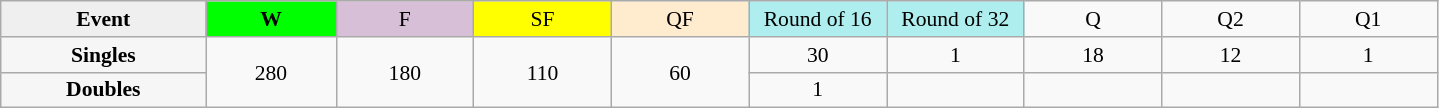<table class=wikitable style=font-size:90%;text-align:center>
<tr>
<td style="width:130px; background:#efefef;"><strong>Event</strong></td>
<td style="width:80px; background:lime;"><strong>W</strong></td>
<td style="width:85px; background:thistle;">F</td>
<td style="width:85px; background:#ff0;">SF</td>
<td style="width:85px; background:#ffebcd;">QF</td>
<td style="width:85px; background:#afeeee;">Round of 16</td>
<td style="width:85px; background:#afeeee;">Round of 32</td>
<td width=85>Q</td>
<td width=85>Q2</td>
<td width=85>Q1</td>
</tr>
<tr>
<th style="background:#f6f6f6;">Singles</th>
<td rowspan=2>280</td>
<td rowspan=2>180</td>
<td rowspan=2>110</td>
<td rowspan=2>60</td>
<td>30</td>
<td>1</td>
<td>18</td>
<td>12</td>
<td>1</td>
</tr>
<tr>
<th style="background:#f6f6f6;">Doubles</th>
<td>1</td>
<td></td>
<td></td>
<td></td>
<td></td>
</tr>
</table>
